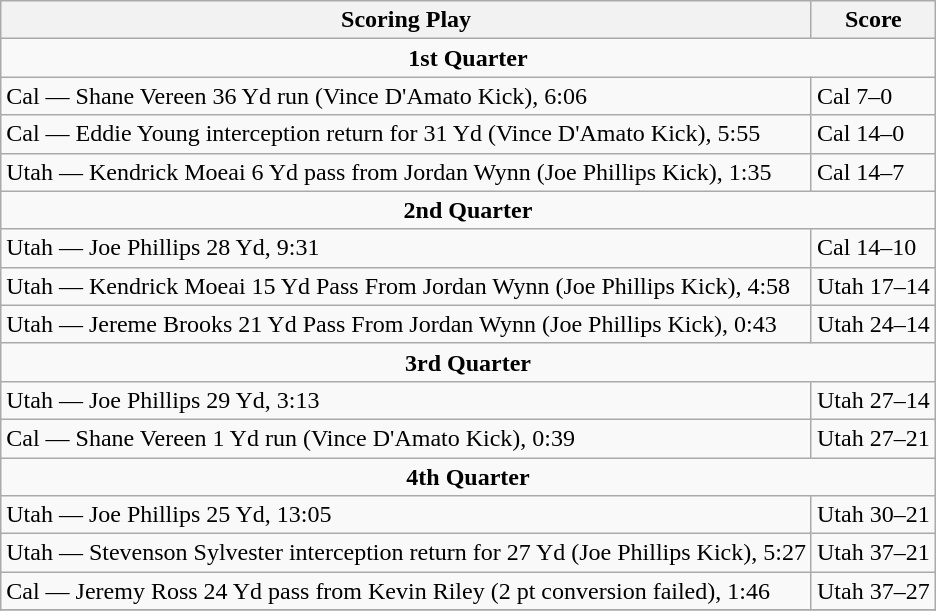<table class="wikitable">
<tr>
<th>Scoring Play</th>
<th>Score</th>
</tr>
<tr>
<td colspan="4" align="center"><strong>1st Quarter</strong></td>
</tr>
<tr>
<td>Cal — Shane Vereen 36 Yd run (Vince D'Amato Kick), 6:06</td>
<td>Cal 7–0</td>
</tr>
<tr>
<td>Cal — Eddie Young interception return for 31 Yd (Vince D'Amato Kick), 5:55</td>
<td>Cal 14–0</td>
</tr>
<tr>
<td>Utah —  Kendrick Moeai 6 Yd pass from Jordan Wynn (Joe Phillips Kick), 1:35</td>
<td>Cal 14–7</td>
</tr>
<tr>
<td colspan="4" align="center"><strong>2nd Quarter</strong></td>
</tr>
<tr>
<td>Utah — Joe Phillips 28 Yd, 9:31</td>
<td>Cal 14–10</td>
</tr>
<tr>
<td>Utah — Kendrick Moeai 15 Yd Pass From Jordan Wynn (Joe Phillips Kick), 4:58</td>
<td>Utah 17–14</td>
</tr>
<tr>
<td>Utah — Jereme Brooks 21 Yd Pass From Jordan Wynn (Joe Phillips Kick), 0:43</td>
<td>Utah 24–14</td>
</tr>
<tr>
<td colspan="4" align="center"><strong>3rd Quarter</strong></td>
</tr>
<tr>
<td>Utah — Joe Phillips 29 Yd, 3:13</td>
<td>Utah 27–14</td>
</tr>
<tr>
<td>Cal — Shane Vereen 1 Yd run (Vince D'Amato Kick), 0:39</td>
<td>Utah 27–21</td>
</tr>
<tr>
<td colspan="4" align="center"><strong>4th Quarter</strong></td>
</tr>
<tr>
<td>Utah — Joe Phillips 25 Yd, 13:05</td>
<td>Utah 30–21</td>
</tr>
<tr>
<td>Utah — Stevenson Sylvester interception return for 27 Yd (Joe Phillips Kick), 5:27</td>
<td>Utah 37–21</td>
</tr>
<tr>
<td>Cal — Jeremy Ross 24 Yd pass from Kevin Riley (2 pt conversion failed), 1:46</td>
<td>Utah 37–27</td>
</tr>
<tr>
</tr>
</table>
